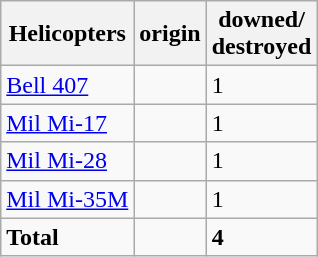<table class="wikitable">
<tr>
<th>Helicopters</th>
<th>origin</th>
<th>downed/<br>destroyed</th>
</tr>
<tr>
<td><a href='#'>Bell 407</a></td>
<td></td>
<td>1</td>
</tr>
<tr>
<td><a href='#'>Mil Mi-17</a></td>
<td></td>
<td>1</td>
</tr>
<tr>
<td><a href='#'>Mil Mi-28</a></td>
<td></td>
<td>1</td>
</tr>
<tr>
<td><a href='#'>Mil Mi-35M</a></td>
<td></td>
<td>1</td>
</tr>
<tr>
<td><strong>Total</strong></td>
<td></td>
<td><strong>4</strong></td>
</tr>
</table>
